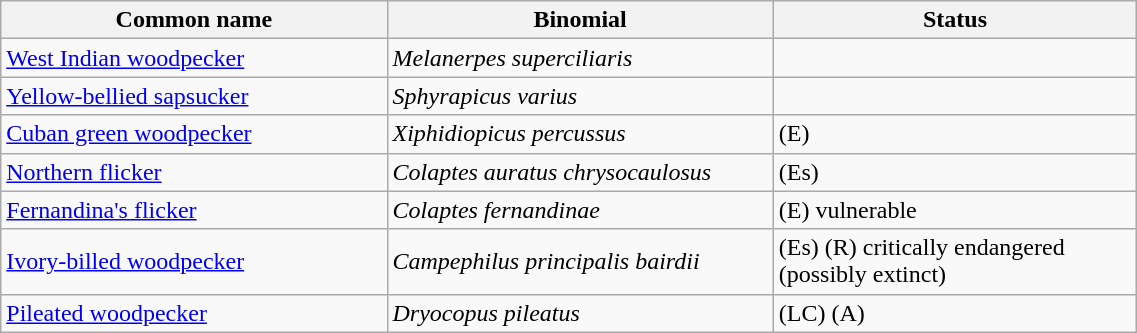<table width=60% class="wikitable">
<tr>
<th width=34%>Common name</th>
<th width=34%>Binomial</th>
<th width=32%>Status</th>
</tr>
<tr>
<td><a href='#'>West Indian woodpecker</a></td>
<td><em>Melanerpes superciliaris</em></td>
<td></td>
</tr>
<tr>
<td><a href='#'>Yellow-bellied sapsucker</a></td>
<td><em>Sphyrapicus varius</em></td>
<td></td>
</tr>
<tr>
<td><a href='#'>Cuban green woodpecker</a></td>
<td><em>Xiphidiopicus percussus</em></td>
<td>(E)</td>
</tr>
<tr>
<td><a href='#'>Northern flicker</a></td>
<td><em>Colaptes auratus chrysocaulosus</em></td>
<td>(Es)</td>
</tr>
<tr>
<td><a href='#'>Fernandina's flicker</a></td>
<td><em>Colaptes fernandinae</em></td>
<td>(E) vulnerable</td>
</tr>
<tr>
<td><a href='#'>Ivory-billed woodpecker</a></td>
<td><em>Campephilus principalis bairdii</em></td>
<td>(Es) (R) critically endangered (possibly extinct)</td>
</tr>
<tr>
<td><a href='#'>Pileated woodpecker</a></td>
<td><em>Dryocopus pileatus</em></td>
<td>(LC) (A)</td>
</tr>
</table>
